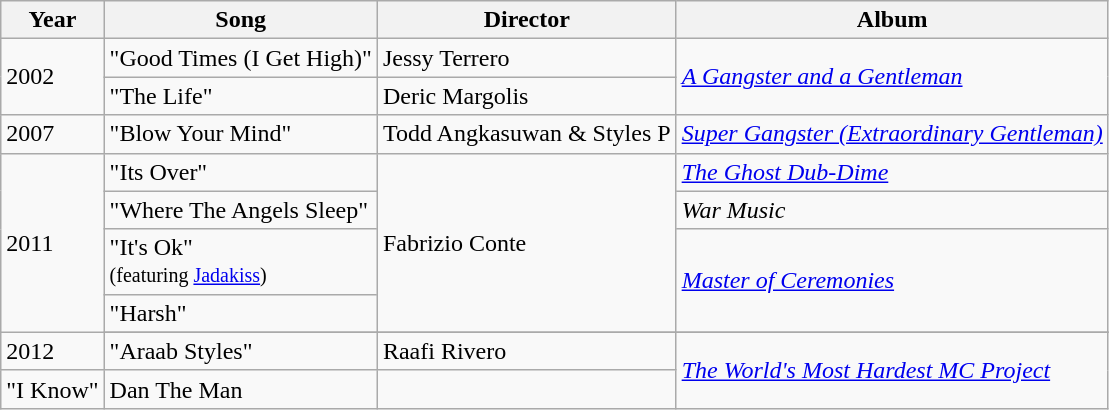<table class="wikitable">
<tr>
<th>Year</th>
<th>Song</th>
<th>Director</th>
<th>Album</th>
</tr>
<tr>
<td rowspan="2">2002</td>
<td>"Good Times (I Get High)"</td>
<td>Jessy Terrero</td>
<td rowspan="2"><em><a href='#'>A Gangster and a Gentleman</a></em></td>
</tr>
<tr>
<td>"The Life"</td>
<td>Deric Margolis</td>
</tr>
<tr>
<td>2007</td>
<td>"Blow Your Mind"</td>
<td>Todd Angkasuwan & Styles P</td>
<td><em><a href='#'>Super Gangster (Extraordinary Gentleman)</a></em></td>
</tr>
<tr>
<td rowspan="4">2011</td>
<td>"Its Over"</td>
<td rowspan="4">Fabrizio Conte</td>
<td><em><a href='#'>The Ghost Dub-Dime</a></em></td>
</tr>
<tr>
<td>"Where The Angels Sleep"</td>
<td><em>War Music</em></td>
</tr>
<tr>
<td>"It's Ok"<br><small>(featuring <a href='#'>Jadakiss</a>)</small></td>
<td rowspan="2"><em><a href='#'>Master of Ceremonies</a></em></td>
</tr>
<tr>
<td>"Harsh"</td>
</tr>
<tr>
<td rowspan="2">2012</td>
</tr>
<tr>
<td>"Araab Styles"</td>
<td>Raafi Rivero</td>
<td rowspan="2"><em><a href='#'>The World's Most Hardest MC Project</a></em></td>
</tr>
<tr>
<td>"I Know"</td>
<td>Dan The Man</td>
</tr>
</table>
